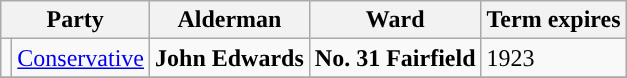<table class="wikitable">
<tr>
<th colspan="2">Party</th>
<th>Alderman</th>
<th>Ward</th>
<th>Term expires</th>
</tr>
<tr>
<td style="background-color:"></td>
<td><a href='#'>Conservative</a></td>
<td><strong>John Edwards</strong></td>
<td><strong>No. 31 Fairfield</strong></td>
<td>1923</td>
</tr>
<tr>
</tr>
</table>
